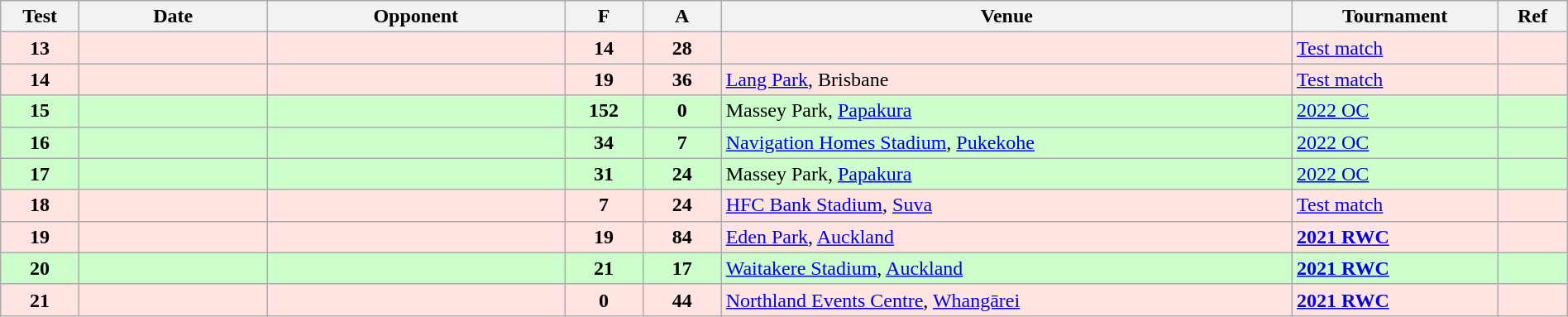<table class="wikitable sortable" style="width:100%">
<tr>
<th style="width:5%">Test</th>
<th style="width:12%">Date</th>
<th style="width:19%">Opponent</th>
<th style="width:5%">F</th>
<th style="width:5%">A</th>
<th>Venue</th>
<th>Tournament</th>
<th>Ref</th>
</tr>
<tr bgcolor=FFE4E1>
<td align=center><strong>13</strong></td>
<td></td>
<td></td>
<td align="center"><strong>14</strong></td>
<td align="center"><strong>28</strong></td>
<td></td>
<td><a href='#'>Test match</a></td>
<td></td>
</tr>
<tr bgcolor=FFE4E1>
<td align=center><strong>14</strong></td>
<td></td>
<td></td>
<td align="center"><strong>19</strong></td>
<td align="center"><strong>36</strong></td>
<td><a href='#'>Lang Park</a>, Brisbane</td>
<td><a href='#'>Test match</a></td>
<td></td>
</tr>
<tr bgcolor=#ccffcc>
<td align=center><strong>15</strong></td>
<td></td>
<td></td>
<td align="center"><strong>152</strong></td>
<td align="center"><strong>0</strong></td>
<td>Massey Park, <a href='#'>Papakura</a></td>
<td><a href='#'>2022 OC</a></td>
<td></td>
</tr>
<tr bgcolor=#ccffcc>
<td align=center><strong>16</strong></td>
<td></td>
<td></td>
<td align="center"><strong>34</strong></td>
<td align="center"><strong>7</strong></td>
<td><a href='#'>Navigation Homes Stadium</a>, <a href='#'>Pukekohe</a></td>
<td><a href='#'>2022 OC</a></td>
<td></td>
</tr>
<tr bgcolor=#ccffcc>
<td align=center><strong>17</strong></td>
<td></td>
<td></td>
<td align="center"><strong>31</strong></td>
<td align="center"><strong>24</strong></td>
<td>Massey Park, <a href='#'>Papakura</a></td>
<td><a href='#'>2022 OC</a></td>
<td></td>
</tr>
<tr bgcolor=FFE4E1>
<td align=center><strong>18</strong></td>
<td></td>
<td></td>
<td align="center"><strong>7</strong></td>
<td align="center"><strong>24</strong></td>
<td><a href='#'>HFC Bank Stadium</a>, <a href='#'>Suva</a></td>
<td><a href='#'>Test match</a></td>
<td></td>
</tr>
<tr bgcolor=FFE4E1>
<td align=center><strong>19</strong></td>
<td></td>
<td></td>
<td align="center"><strong>19</strong></td>
<td align="center"><strong>84</strong></td>
<td><a href='#'>Eden Park</a>, <a href='#'>Auckland</a></td>
<td><strong><a href='#'>2021 RWC</a></strong></td>
<td><strong></strong></td>
</tr>
<tr bgcolor=#ccffcc>
<td align=center><strong>20</strong></td>
<td></td>
<td></td>
<td align="center"><strong>21</strong></td>
<td align="center"><strong>17</strong></td>
<td><a href='#'>Waitakere Stadium</a>, <a href='#'>Auckland</a></td>
<td><strong><a href='#'>2021 RWC</a></strong></td>
<td></td>
</tr>
<tr bgcolor=FFE4E1>
<td align=center><strong>21</strong></td>
<td></td>
<td></td>
<td align="center"><strong>0</strong></td>
<td align="center"><strong>44</strong></td>
<td><a href='#'>Northland Events Centre</a>, <a href='#'>Whangārei</a></td>
<td><strong><a href='#'>2021 RWC</a></strong></td>
<td></td>
</tr>
</table>
